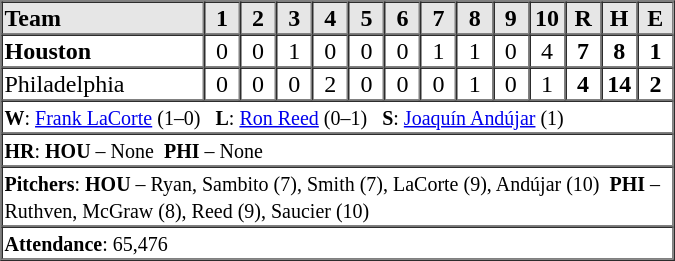<table border=1 cellspacing=0 width=450 style="margin-left:3em;">
<tr style="text-align:center; background-color:#e6e6e6;">
<th align=left width=28%>Team</th>
<th width=5%>1</th>
<th width=5%>2</th>
<th width=5%>3</th>
<th width=5%>4</th>
<th width=5%>5</th>
<th width=5%>6</th>
<th width=5%>7</th>
<th width=5%>8</th>
<th width=5%>9</th>
<th width=5%>10</th>
<th width=5%>R</th>
<th width=5%>H</th>
<th width=5%>E</th>
</tr>
<tr style="text-align:center;">
<td align=left><strong>Houston</strong></td>
<td>0</td>
<td>0</td>
<td>1</td>
<td>0</td>
<td>0</td>
<td>0</td>
<td>1</td>
<td>1</td>
<td>0</td>
<td>4</td>
<td><strong>7</strong></td>
<td><strong>8</strong></td>
<td><strong>1</strong></td>
</tr>
<tr style="text-align:center;">
<td align=left>Philadelphia</td>
<td>0</td>
<td>0</td>
<td>0</td>
<td>2</td>
<td>0</td>
<td>0</td>
<td>0</td>
<td>1</td>
<td>0</td>
<td>1</td>
<td><strong>4</strong></td>
<td><strong>14</strong></td>
<td><strong>2</strong></td>
</tr>
<tr style="text-align:left;">
<td colspan=14><small><strong>W</strong>: <a href='#'>Frank LaCorte</a> (1–0)   <strong>L</strong>: <a href='#'>Ron Reed</a> (0–1)   <strong>S</strong>: <a href='#'>Joaquín Andújar</a> (1)</small></td>
</tr>
<tr style="text-align:left;">
<td colspan=14><small><strong>HR</strong>: <strong>HOU</strong> – None  <strong>PHI</strong> – None</small></td>
</tr>
<tr style="text-align:left;">
<td colspan=14><small><strong>Pitchers</strong>: <strong>HOU</strong> – Ryan, Sambito (7), Smith (7), LaCorte (9), Andújar (10)  <strong>PHI</strong> – Ruthven, McGraw (8), Reed (9), Saucier (10)</small></td>
</tr>
<tr style="text-align:left;">
<td colspan=14><small><strong>Attendance</strong>: 65,476</small></td>
</tr>
</table>
